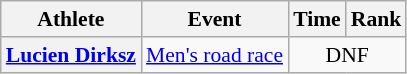<table class=wikitable style="font-size:90%">
<tr>
<th scope="col">Athlete</th>
<th scope="col">Event</th>
<th scope="col">Time</th>
<th scope="col">Rank</th>
</tr>
<tr align=center>
<th scope="row" align=left><a href='#'>Lucien Dirksz</a></th>
<td align=left rowspan=1><a href='#'>Men's road race</a></td>
<td colspan=2>DNF</td>
</tr>
</table>
